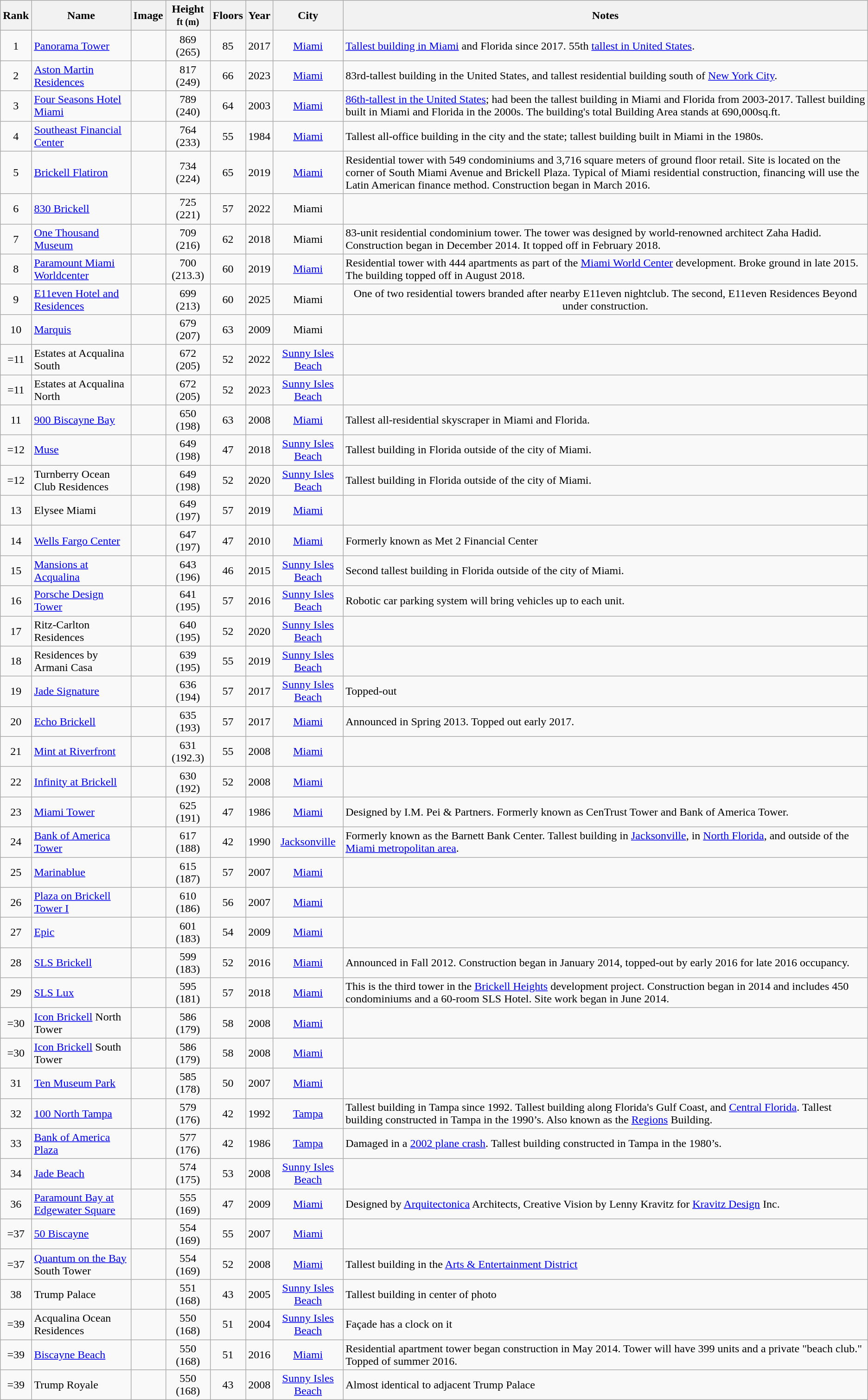<table class="wikitable sortable">
<tr>
<th>Rank</th>
<th>Name</th>
<th>Image</th>
<th>Height<br><small>ft (m)</small></th>
<th>Floors</th>
<th>Year</th>
<th>City</th>
<th class="unsortable">Notes</th>
</tr>
<tr>
<td align="center">1</td>
<td><a href='#'>Panorama Tower</a></td>
<td></td>
<td align="center">869 (265)</td>
<td align="center">85</td>
<td align="center">2017</td>
<td align="center"><a href='#'>Miami</a></td>
<td><a href='#'>Tallest building in Miami</a> and Florida since 2017. 55th <a href='#'>tallest in United States</a>.</td>
</tr>
<tr>
<td align="center">2</td>
<td><a href='#'>Aston Martin Residences</a></td>
<td></td>
<td align="center">817 (249)</td>
<td align="center">66</td>
<td align="center">2023</td>
<td align="center"><a href='#'>Miami</a></td>
<td>83rd-tallest building in the United States, and tallest residential building south of <a href='#'>New York City</a>.</td>
</tr>
<tr>
<td align="center">3</td>
<td><a href='#'>Four Seasons Hotel Miami</a></td>
<td></td>
<td align="center">789 (240)</td>
<td align="center">64</td>
<td align="center">2003</td>
<td align="center"><a href='#'>Miami</a></td>
<td><a href='#'>86th-tallest in the United States</a>; had been the tallest building in Miami and Florida from 2003-2017. Tallest building built in Miami and Florida in the 2000s. The building's total Building Area stands at 690,000sq.ft.</td>
</tr>
<tr>
<td align="center">4</td>
<td><a href='#'>Southeast Financial Center</a></td>
<td></td>
<td align="center">764 (233)</td>
<td align="center">55</td>
<td align="center">1984</td>
<td align="center"><a href='#'>Miami</a></td>
<td>Tallest all-office building in the city and the state; tallest building built in Miami in the 1980s.</td>
</tr>
<tr>
<td align="center">5</td>
<td><a href='#'>Brickell Flatiron</a></td>
<td></td>
<td align="center">734 (224)</td>
<td align="center">65</td>
<td align="center">2019</td>
<td align="center"><a href='#'>Miami</a></td>
<td>Residential tower with 549 condominiums and 3,716 square meters of ground floor retail. Site is located on the corner of South Miami Avenue and Brickell Plaza. Typical of Miami residential construction, financing will use the Latin American finance method. Construction began in March 2016.</td>
</tr>
<tr>
<td align="center">6</td>
<td><a href='#'>830 Brickell</a></td>
<td></td>
<td align="center">725 (221)</td>
<td align="center">57</td>
<td align="center">2022</td>
<td align="center">Miami</td>
<td></td>
</tr>
<tr>
<td align="center">7</td>
<td><a href='#'>One Thousand Museum</a></td>
<td></td>
<td align="center">709 (216)</td>
<td align="center">62</td>
<td align="center">2018</td>
<td align="center">Miami</td>
<td>83-unit residential condominium tower. The tower was designed by world-renowned architect Zaha Hadid.  Construction began in December 2014. It topped off in February 2018.</td>
</tr>
<tr>
<td align="center">8</td>
<td><a href='#'>Paramount Miami Worldcenter</a></td>
<td></td>
<td align="center">700 (213.3)</td>
<td align="center">60</td>
<td align="center">2019</td>
<td align="center"><a href='#'>Miami</a></td>
<td>Residential tower with 444 apartments as part of the <a href='#'>Miami World Center</a> development. Broke ground in late 2015. The building topped off in August 2018.</td>
</tr>
<tr>
<td align="center">9</td>
<td><a href='#'>E11even Hotel and Residences</a></td>
<td></td>
<td align="center">699 (213)</td>
<td align="center">60</td>
<td align="center">2025</td>
<td align="center">Miami</td>
<td align="center">One of two residential towers branded after nearby E11even nightclub. The second, E11even Residences Beyond under construction.</td>
</tr>
<tr>
<td align="center">10</td>
<td><a href='#'>Marquis</a></td>
<td></td>
<td align="center">679 (207)</td>
<td align="center">63</td>
<td align="center">2009</td>
<td align="center">Miami</td>
<td align="center"></td>
</tr>
<tr>
<td align="center">=11</td>
<td>Estates at Acqualina South</td>
<td></td>
<td align="center">672 (205)</td>
<td align="center">52</td>
<td align="center">2022</td>
<td align="center"><a href='#'>Sunny Isles Beach</a></td>
<td></td>
</tr>
<tr>
<td align="center">=11</td>
<td>Estates at Acqualina North</td>
<td></td>
<td align="center">672 (205)</td>
<td align="center">52</td>
<td align="center">2023</td>
<td align="center"><a href='#'>Sunny Isles Beach</a></td>
<td></td>
</tr>
<tr>
<td align="center">11</td>
<td><a href='#'>900 Biscayne Bay</a></td>
<td></td>
<td align="center">650 (198)</td>
<td align="center">63</td>
<td align="center">2008</td>
<td align="center"><a href='#'>Miami</a></td>
<td>Tallest all-residential skyscraper in Miami and Florida.</td>
</tr>
<tr>
<td align="center">=12</td>
<td><a href='#'>Muse</a></td>
<td></td>
<td align="center">649 (198)</td>
<td align="center">47</td>
<td align="center">2018</td>
<td align="center"><a href='#'>Sunny Isles Beach</a></td>
<td>Tallest building in Florida outside of the city of Miami.</td>
</tr>
<tr>
<td align="center">=12</td>
<td>Turnberry Ocean Club Residences</td>
<td></td>
<td align="center">649 (198)</td>
<td align="center">52</td>
<td align="center">2020</td>
<td align="center"><a href='#'>Sunny Isles Beach</a></td>
<td>Tallest building in Florida outside of the city of Miami.</td>
</tr>
<tr>
<td align="center">13</td>
<td>Elysee Miami</td>
<td></td>
<td align="center">649 (197)</td>
<td align="center">57</td>
<td align="center">2019</td>
<td align="center"><a href='#'>Miami</a></td>
<td></td>
</tr>
<tr>
<td align="center">14</td>
<td><a href='#'>Wells Fargo Center</a></td>
<td></td>
<td align="center">647 (197)</td>
<td align="center">47</td>
<td align="center">2010</td>
<td align="center"><a href='#'>Miami</a></td>
<td>Formerly known as Met 2 Financial Center</td>
</tr>
<tr>
<td align="center">15</td>
<td><a href='#'>Mansions at Acqualina</a></td>
<td></td>
<td align="center">643 (196)</td>
<td align="center">46</td>
<td align="center">2015</td>
<td align="center"><a href='#'>Sunny Isles Beach</a></td>
<td>Second tallest building in Florida outside of the city of Miami.</td>
</tr>
<tr>
<td align="center">16</td>
<td><a href='#'>Porsche Design Tower</a></td>
<td></td>
<td align="center">641 (195)</td>
<td align="center">57</td>
<td align="center">2016</td>
<td align="center"><a href='#'>Sunny Isles Beach</a></td>
<td>Robotic car parking system will bring vehicles up to each unit.</td>
</tr>
<tr>
<td align="center">17</td>
<td>Ritz-Carlton Residences</td>
<td></td>
<td align="center">640 (195)</td>
<td align="center">52</td>
<td align="center">2020</td>
<td align="center"><a href='#'>Sunny Isles Beach</a></td>
<td></td>
</tr>
<tr>
<td align="center">18</td>
<td>Residences by Armani Casa</td>
<td></td>
<td align="center">639 (195)</td>
<td align="center">55</td>
<td align="center">2019</td>
<td align="center"><a href='#'>Sunny Isles Beach</a></td>
<td></td>
</tr>
<tr>
<td align="center">19</td>
<td><a href='#'>Jade Signature</a></td>
<td></td>
<td align="center">636 (194)</td>
<td align="center">57</td>
<td align="center">2017</td>
<td align="center"><a href='#'>Sunny Isles Beach</a></td>
<td>Topped-out</td>
</tr>
<tr>
<td align="center">20</td>
<td><a href='#'>Echo Brickell</a></td>
<td></td>
<td align="center">635 (193)</td>
<td align="center">57</td>
<td align="center">2017</td>
<td align="center"><a href='#'>Miami</a></td>
<td>Announced in Spring 2013. Topped out early 2017.</td>
</tr>
<tr>
<td align="center">21</td>
<td><a href='#'>Mint at Riverfront</a></td>
<td></td>
<td align="center">631 (192.3)</td>
<td align="center">55</td>
<td align="center">2008</td>
<td align="center"><a href='#'>Miami</a></td>
<td align="center"></td>
</tr>
<tr>
<td align="center">22</td>
<td><a href='#'>Infinity at Brickell</a></td>
<td></td>
<td align="center">630 (192)</td>
<td align="center">52</td>
<td align="center">2008</td>
<td align="center"><a href='#'>Miami</a></td>
<td align="center"></td>
</tr>
<tr>
<td align="center">23</td>
<td><a href='#'>Miami Tower</a></td>
<td></td>
<td align="center">625 (191)</td>
<td align="center">47</td>
<td align="center">1986</td>
<td align="center"><a href='#'>Miami</a></td>
<td>Designed by I.M. Pei & Partners. Formerly known as CenTrust Tower and Bank of America Tower.</td>
</tr>
<tr>
<td align="center">24</td>
<td><a href='#'>Bank of America Tower</a></td>
<td></td>
<td align="center">617 (188)</td>
<td align="center">42</td>
<td align="center">1990</td>
<td align="center"><a href='#'>Jacksonville</a></td>
<td>Formerly known as the Barnett Bank Center. Tallest building in <a href='#'>Jacksonville</a>, in <a href='#'>North Florida</a>, and outside of the <a href='#'>Miami metropolitan area</a>.</td>
</tr>
<tr>
<td align="center">25</td>
<td><a href='#'>Marinablue</a></td>
<td></td>
<td align="center">615 (187)</td>
<td align="center">57</td>
<td align="center">2007</td>
<td align="center"><a href='#'>Miami</a></td>
<td align="center"></td>
</tr>
<tr>
<td align="center">26</td>
<td><a href='#'>Plaza on Brickell Tower I</a></td>
<td></td>
<td align="center">610 (186)</td>
<td align="center">56</td>
<td align="center">2007</td>
<td align="center"><a href='#'>Miami</a></td>
<td align="center"></td>
</tr>
<tr>
<td align="center">27</td>
<td><a href='#'>Epic</a></td>
<td></td>
<td align="center">601 (183)</td>
<td align="center">54</td>
<td align="center">2009</td>
<td align="center"><a href='#'>Miami</a></td>
<td align="center"></td>
</tr>
<tr>
<td align="center">28</td>
<td><a href='#'>SLS Brickell</a></td>
<td></td>
<td align="center">599 (183)</td>
<td align="center">52</td>
<td align="center">2016</td>
<td align="center"><a href='#'>Miami</a></td>
<td>Announced in Fall 2012. Construction began in January 2014, topped-out by early 2016 for late 2016 occupancy.</td>
</tr>
<tr>
<td align="center">29</td>
<td><a href='#'>SLS Lux</a></td>
<td></td>
<td align="center">595 (181)</td>
<td align="center">57</td>
<td align="center">2018</td>
<td align="center"><a href='#'>Miami</a></td>
<td>This is the third tower in the <a href='#'>Brickell Heights</a> development project. Construction began in 2014 and includes 450 condominiums and a 60-room SLS Hotel. Site work began in June 2014.</td>
</tr>
<tr>
<td align="center">=30</td>
<td><a href='#'>Icon Brickell</a> North Tower</td>
<td></td>
<td align="center">586 (179)</td>
<td align="center">58</td>
<td align="center">2008</td>
<td align="center"><a href='#'>Miami</a></td>
<td align="center"></td>
</tr>
<tr>
<td align="center">=30</td>
<td><a href='#'>Icon Brickell</a> South Tower</td>
<td></td>
<td align="center">586 (179)</td>
<td align="center">58</td>
<td align="center">2008</td>
<td align="center"><a href='#'>Miami</a></td>
<td align="center"></td>
</tr>
<tr>
<td align="center">31</td>
<td><a href='#'>Ten Museum Park</a></td>
<td></td>
<td align="center">585 (178)</td>
<td align="center">50</td>
<td align="center">2007</td>
<td align="center"><a href='#'>Miami</a></td>
<td align="center"></td>
</tr>
<tr>
<td align="center">32</td>
<td><a href='#'>100 North Tampa</a></td>
<td></td>
<td align="center">579 (176)</td>
<td align="center">42</td>
<td align="center">1992</td>
<td align="center"><a href='#'>Tampa</a></td>
<td align="left">Tallest building in Tampa since 1992. Tallest building along Florida's Gulf Coast, and <a href='#'>Central Florida</a>. Tallest building constructed in Tampa in the 1990’s. Also known as the <a href='#'>Regions</a> Building.</td>
</tr>
<tr>
<td align="center">33</td>
<td><a href='#'>Bank of America Plaza</a></td>
<td></td>
<td align="center">577 (176)</td>
<td align="center">42</td>
<td align="center">1986</td>
<td align="center"><a href='#'>Tampa</a></td>
<td align="left">Damaged in a <a href='#'>2002 plane crash</a>. Tallest building constructed in Tampa in the 1980’s.</td>
</tr>
<tr>
<td align="center">34</td>
<td><a href='#'>Jade Beach</a></td>
<td></td>
<td align="center">574 (175)</td>
<td align="center">53</td>
<td align="center">2008</td>
<td align="center"><a href='#'>Sunny Isles Beach</a></td>
<td align="center"></td>
</tr>
<tr>
<td align="center">36</td>
<td><a href='#'>Paramount Bay at Edgewater Square</a></td>
<td></td>
<td align="center">555 (169)</td>
<td align="center">47</td>
<td align="center">2009</td>
<td align="center"><a href='#'>Miami</a></td>
<td align="left">Designed by <a href='#'>Arquitectonica</a> Architects, Creative Vision by Lenny Kravitz for <a href='#'>Kravitz Design</a> Inc.</td>
</tr>
<tr>
<td align="center">=37</td>
<td><a href='#'>50 Biscayne</a></td>
<td></td>
<td align="center">554 (169)</td>
<td align="center">55</td>
<td align="center">2007</td>
<td align="center"><a href='#'>Miami</a></td>
<td align="center"></td>
</tr>
<tr>
<td align="center">=37</td>
<td><a href='#'>Quantum on the Bay</a> South Tower</td>
<td></td>
<td align="center">554 (169)</td>
<td align="center">52</td>
<td align="center">2008</td>
<td align="center"><a href='#'>Miami</a></td>
<td>Tallest building in the <a href='#'>Arts & Entertainment District</a></td>
</tr>
<tr>
<td align="center">38</td>
<td>Trump Palace</td>
<td></td>
<td align="center">551 (168)</td>
<td align="center">43</td>
<td align="center">2005</td>
<td align="center"><a href='#'>Sunny Isles Beach</a></td>
<td> Tallest building in center of photo</td>
</tr>
<tr>
<td align="center">=39</td>
<td>Acqualina Ocean Residences</td>
<td></td>
<td align="center">550 (168)</td>
<td align="center">51</td>
<td align="center">2004</td>
<td align="center"><a href='#'>Sunny Isles Beach</a></td>
<td> Façade has a clock on it</td>
</tr>
<tr>
<td align="center">=39</td>
<td><a href='#'>Biscayne Beach</a></td>
<td></td>
<td align="center">550 (168)</td>
<td align="center">51</td>
<td align="center">2016</td>
<td align="center"><a href='#'>Miami</a></td>
<td>Residential apartment tower began construction in May 2014.  Tower will have 399 units and a private "beach club." Topped of summer 2016.</td>
</tr>
<tr>
<td align="center">=39</td>
<td>Trump Royale</td>
<td></td>
<td align="center">550 (168)</td>
<td align="center">43</td>
<td align="center">2008</td>
<td align="center"><a href='#'>Sunny Isles Beach</a></td>
<td> Almost identical to adjacent Trump Palace</td>
</tr>
</table>
